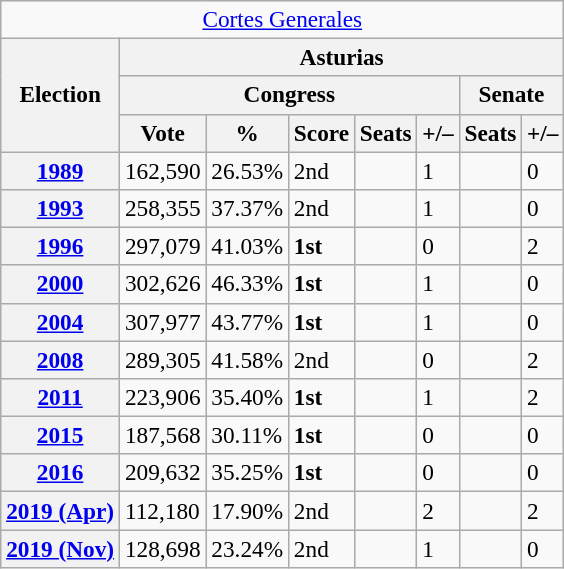<table class="wikitable" style="font-size:97%; text-align:left;">
<tr>
<td colspan="8" align="center"><a href='#'>Cortes Generales</a></td>
</tr>
<tr>
<th rowspan="3">Election</th>
<th colspan="7">Asturias</th>
</tr>
<tr>
<th colspan="5">Congress</th>
<th colspan="2">Senate</th>
</tr>
<tr>
<th>Vote</th>
<th>%</th>
<th>Score</th>
<th>Seats</th>
<th>+/–</th>
<th>Seats</th>
<th>+/–</th>
</tr>
<tr>
<th><a href='#'>1989</a></th>
<td>162,590</td>
<td>26.53%</td>
<td>2nd</td>
<td></td>
<td>1</td>
<td></td>
<td>0</td>
</tr>
<tr>
<th><a href='#'>1993</a></th>
<td>258,355</td>
<td>37.37%</td>
<td>2nd</td>
<td></td>
<td>1</td>
<td></td>
<td>0</td>
</tr>
<tr>
<th><a href='#'>1996</a></th>
<td>297,079</td>
<td>41.03%</td>
<td><strong>1st</strong></td>
<td></td>
<td>0</td>
<td></td>
<td>2</td>
</tr>
<tr>
<th><a href='#'>2000</a></th>
<td>302,626</td>
<td>46.33%</td>
<td><strong>1st</strong></td>
<td></td>
<td>1</td>
<td></td>
<td>0</td>
</tr>
<tr>
<th><a href='#'>2004</a></th>
<td>307,977</td>
<td>43.77%</td>
<td><strong>1st</strong></td>
<td></td>
<td>1</td>
<td></td>
<td>0</td>
</tr>
<tr>
<th><a href='#'>2008</a></th>
<td>289,305</td>
<td>41.58%</td>
<td>2nd</td>
<td></td>
<td>0</td>
<td></td>
<td>2</td>
</tr>
<tr>
<th><a href='#'>2011</a></th>
<td>223,906</td>
<td>35.40%</td>
<td><strong>1st</strong></td>
<td></td>
<td>1</td>
<td></td>
<td>2</td>
</tr>
<tr>
<th><a href='#'>2015</a></th>
<td>187,568</td>
<td>30.11%</td>
<td><strong>1st</strong></td>
<td></td>
<td>0</td>
<td></td>
<td>0</td>
</tr>
<tr>
<th><a href='#'>2016</a></th>
<td>209,632</td>
<td>35.25%</td>
<td><strong>1st</strong></td>
<td></td>
<td>0</td>
<td></td>
<td>0</td>
</tr>
<tr>
<th><a href='#'>2019 (Apr)</a></th>
<td>112,180</td>
<td>17.90%</td>
<td>2nd</td>
<td></td>
<td>2</td>
<td></td>
<td>2</td>
</tr>
<tr>
<th><a href='#'>2019 (Nov)</a></th>
<td>128,698</td>
<td>23.24%</td>
<td>2nd</td>
<td></td>
<td>1</td>
<td></td>
<td>0</td>
</tr>
</table>
